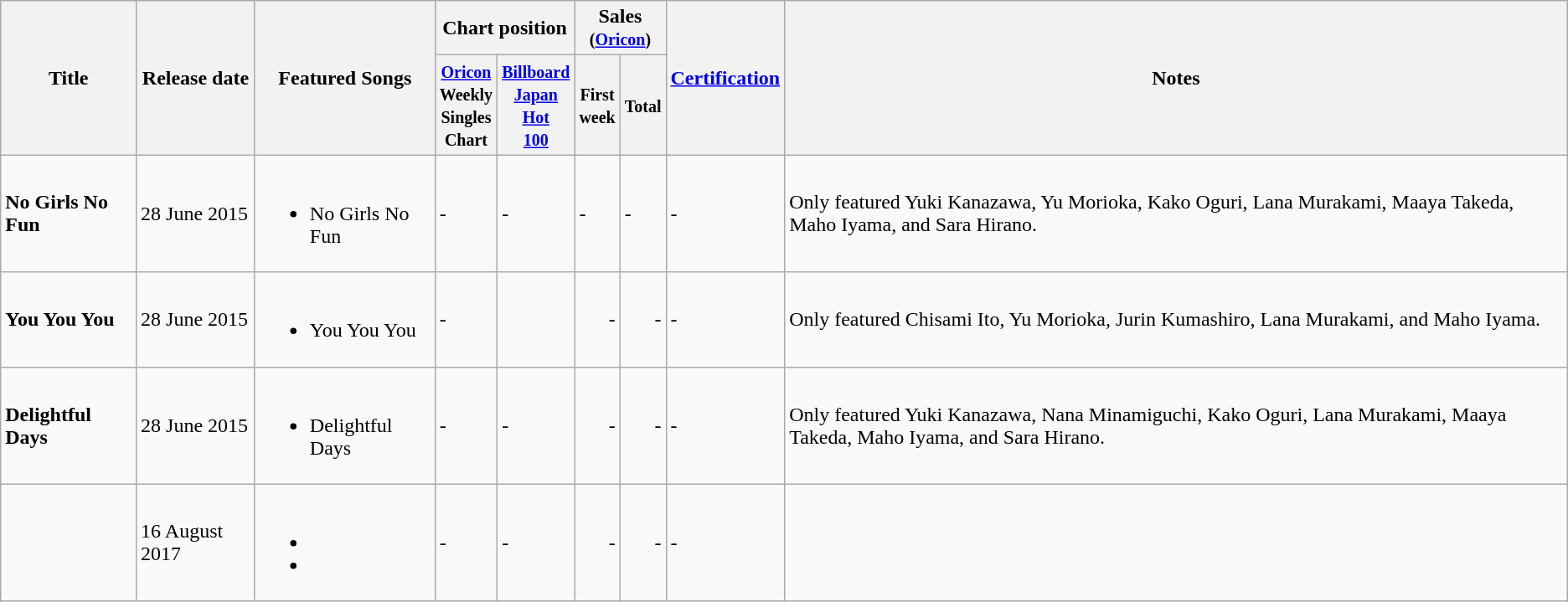<table class="wikitable">
<tr>
<th rowspan="2">Title</th>
<th rowspan="2">Release date</th>
<th rowspan="2">Featured Songs</th>
<th colspan="2">Chart position</th>
<th colspan="2">Sales<br><small>(<a href='#'>Oricon</a>)</small></th>
<th rowspan="2"><a href='#'>Certification</a></th>
<th rowspan="2">Notes</th>
</tr>
<tr>
<th><small><a href='#'>Oricon</a><br>Weekly<br>Singles<br>Chart</small></th>
<th><small><a href='#'>Billboard<br>Japan</a><br><a href='#'>Hot<br>100</a></small></th>
<th><small>First<br>week</small></th>
<th><small>Total</small></th>
</tr>
<tr>
<td><strong>No Girls No Fun</strong></td>
<td>28 June 2015</td>
<td><br><ul><li>No Girls No Fun</li></ul></td>
<td>-</td>
<td>-</td>
<td>-</td>
<td>-</td>
<td>-</td>
<td>Only featured Yuki Kanazawa, Yu Morioka, Kako Oguri, Lana Murakami, Maaya Takeda, Maho Iyama, and Sara Hirano.</td>
</tr>
<tr>
<td style="text-align:left;"><strong>You You You</strong></td>
<td style="text-align:left;">28 June 2015</td>
<td><br><ul><li>You You You</li></ul></td>
<td>-</td>
<td></td>
<td style="text-align:right;">-</td>
<td style="text-align:right;">-</td>
<td>-</td>
<td>Only featured Chisami Ito, Yu Morioka, Jurin Kumashiro, Lana Murakami, and Maho Iyama.</td>
</tr>
<tr>
<td style="text-align:left;"><strong>Delightful Days</strong></td>
<td style="text-align:left;">28 June 2015</td>
<td><br><ul><li>Delightful Days</li></ul></td>
<td>-</td>
<td>-</td>
<td style="text-align:right;">-</td>
<td style="text-align:right;">-</td>
<td>-</td>
<td>Only featured Yuki Kanazawa, Nana Minamiguchi, Kako Oguri, Lana Murakami, Maaya Takeda, Maho Iyama, and Sara Hirano.</td>
</tr>
<tr>
<td style="text-align:left;"><strong></strong></td>
<td style="text-align:left;">16 August 2017</td>
<td><br><ul><li></li><li></li></ul></td>
<td>-</td>
<td>-</td>
<td style="text-align:right;">-</td>
<td style="text-align:right;">-</td>
<td>-</td>
<td></td>
</tr>
</table>
